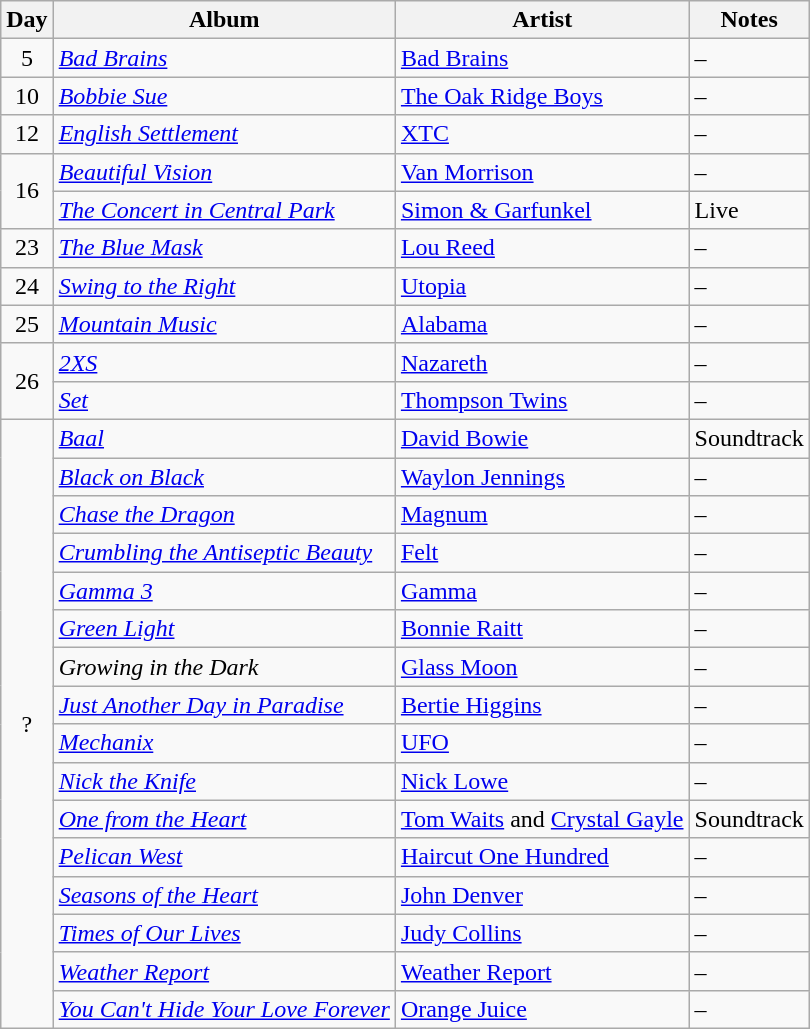<table class="wikitable">
<tr>
<th>Day</th>
<th>Album</th>
<th>Artist</th>
<th>Notes</th>
</tr>
<tr>
<td align="center" rowspan="1">5</td>
<td><em><a href='#'>Bad Brains</a></em></td>
<td><a href='#'>Bad Brains</a></td>
<td>–</td>
</tr>
<tr>
<td align="center" rowspan="1">10</td>
<td><em><a href='#'>Bobbie Sue</a></em></td>
<td><a href='#'>The Oak Ridge Boys</a></td>
<td>–</td>
</tr>
<tr>
<td align="center" rowspan="1">12</td>
<td><em><a href='#'>English Settlement</a></em></td>
<td><a href='#'>XTC</a></td>
<td>–</td>
</tr>
<tr>
<td align="center" rowspan="2">16</td>
<td><em><a href='#'>Beautiful Vision</a></em></td>
<td><a href='#'>Van Morrison</a></td>
<td>–</td>
</tr>
<tr>
<td><em><a href='#'>The Concert in Central Park</a></em></td>
<td><a href='#'>Simon & Garfunkel</a></td>
<td>Live</td>
</tr>
<tr>
<td align="center" rowspan="1">23</td>
<td><em><a href='#'>The Blue Mask</a></em></td>
<td><a href='#'>Lou Reed</a></td>
<td>–</td>
</tr>
<tr>
<td align="center" rowspan="1">24</td>
<td><em><a href='#'>Swing to the Right</a></em></td>
<td><a href='#'>Utopia</a></td>
<td>–</td>
</tr>
<tr>
<td align="center" rowspan="1">25</td>
<td><em><a href='#'>Mountain Music</a></em></td>
<td><a href='#'>Alabama</a></td>
<td>–</td>
</tr>
<tr>
<td align="center" rowspan="2">26</td>
<td><em><a href='#'>2XS</a></em></td>
<td><a href='#'>Nazareth</a></td>
<td>–</td>
</tr>
<tr>
<td><em><a href='#'>Set</a></em></td>
<td><a href='#'>Thompson Twins</a></td>
<td>–</td>
</tr>
<tr>
<td rowspan="16" align="center">?</td>
<td><em><a href='#'>Baal</a></em></td>
<td><a href='#'>David Bowie</a></td>
<td>Soundtrack</td>
</tr>
<tr>
<td><em><a href='#'>Black on Black</a></em></td>
<td><a href='#'>Waylon Jennings</a></td>
<td>–</td>
</tr>
<tr>
<td><em><a href='#'>Chase the Dragon</a></em></td>
<td><a href='#'>Magnum</a></td>
<td>–</td>
</tr>
<tr>
<td><em><a href='#'>Crumbling the Antiseptic Beauty</a></em></td>
<td><a href='#'>Felt</a></td>
<td>–</td>
</tr>
<tr>
<td><em><a href='#'>Gamma 3</a></em></td>
<td><a href='#'>Gamma</a></td>
<td>–</td>
</tr>
<tr>
<td><em><a href='#'>Green Light</a></em></td>
<td><a href='#'>Bonnie Raitt</a></td>
<td>–</td>
</tr>
<tr>
<td><em>Growing in the Dark</em></td>
<td><a href='#'>Glass Moon</a></td>
<td>–</td>
</tr>
<tr>
<td><em><a href='#'>Just Another Day in Paradise</a></em></td>
<td><a href='#'>Bertie Higgins</a></td>
<td>–</td>
</tr>
<tr>
<td><em><a href='#'>Mechanix</a></em></td>
<td><a href='#'>UFO</a></td>
<td>–</td>
</tr>
<tr>
<td><em><a href='#'>Nick the Knife</a></em></td>
<td><a href='#'>Nick Lowe</a></td>
<td>–</td>
</tr>
<tr>
<td><em><a href='#'>One from the Heart</a></em></td>
<td><a href='#'>Tom Waits</a> and <a href='#'>Crystal Gayle</a></td>
<td>Soundtrack</td>
</tr>
<tr>
<td><em><a href='#'>Pelican West</a></em></td>
<td><a href='#'>Haircut One Hundred</a></td>
<td>–</td>
</tr>
<tr>
<td><em><a href='#'>Seasons of the Heart</a></em></td>
<td><a href='#'>John Denver</a></td>
<td>–</td>
</tr>
<tr>
<td><em><a href='#'>Times of Our Lives</a></em></td>
<td><a href='#'>Judy Collins</a></td>
<td>–</td>
</tr>
<tr>
<td><em><a href='#'>Weather Report</a></em></td>
<td><a href='#'>Weather Report</a></td>
<td>–</td>
</tr>
<tr>
<td><em><a href='#'>You Can't Hide Your Love Forever</a></em></td>
<td><a href='#'>Orange Juice</a></td>
<td>–</td>
</tr>
</table>
